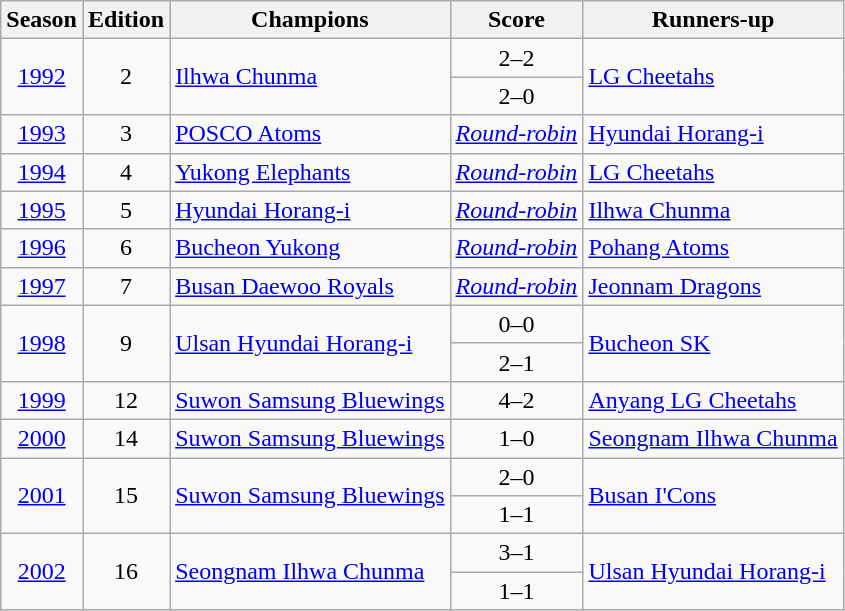<table class="wikitable">
<tr>
<th>Season</th>
<th>Edition</th>
<th>Champions</th>
<th>Score</th>
<th>Runners-up</th>
</tr>
<tr>
<td rowspan="2" align="center"><a href='#'>1992</a></td>
<td rowspan="2" align="center">2</td>
<td rowspan="2"><a href='#'>Ilhwa Chunma</a></td>
<td align="center">2–2</td>
<td rowspan="2"><a href='#'>LG Cheetahs</a></td>
</tr>
<tr>
<td align="center">2–0</td>
</tr>
<tr>
<td align="center"><a href='#'>1993</a></td>
<td align="center">3</td>
<td><a href='#'>POSCO Atoms</a></td>
<td align="center"><em><a href='#'>Round-robin</a></em></td>
<td><a href='#'>Hyundai Horang-i</a></td>
</tr>
<tr>
<td align="center"><a href='#'>1994</a></td>
<td align="center">4</td>
<td><a href='#'>Yukong Elephants</a></td>
<td align="center"><em><a href='#'>Round-robin</a></em></td>
<td><a href='#'>LG Cheetahs</a></td>
</tr>
<tr>
<td align="center"><a href='#'>1995</a></td>
<td align="center">5</td>
<td><a href='#'>Hyundai Horang-i</a></td>
<td align="center"><em><a href='#'>Round-robin</a></em></td>
<td><a href='#'>Ilhwa Chunma</a></td>
</tr>
<tr>
<td align="center"><a href='#'>1996</a></td>
<td align="center">6</td>
<td><a href='#'>Bucheon Yukong</a></td>
<td align="center"><em><a href='#'>Round-robin</a></em></td>
<td><a href='#'>Pohang Atoms</a></td>
</tr>
<tr>
<td align="center"><a href='#'>1997</a></td>
<td align="center">7</td>
<td><a href='#'>Busan Daewoo Royals</a></td>
<td align="center"><em><a href='#'>Round-robin</a></em></td>
<td><a href='#'>Jeonnam Dragons</a></td>
</tr>
<tr>
<td rowspan="2" align="center"><a href='#'>1998</a></td>
<td rowspan="2" align="center">9</td>
<td rowspan="2"><a href='#'>Ulsan Hyundai Horang-i</a></td>
<td align="center">0–0</td>
<td rowspan="2"><a href='#'>Bucheon SK</a></td>
</tr>
<tr>
<td align="center">2–1 </td>
</tr>
<tr>
<td align="center"><a href='#'>1999</a></td>
<td align="center">12</td>
<td><a href='#'>Suwon Samsung Bluewings</a></td>
<td align="center">4–2</td>
<td><a href='#'>Anyang LG Cheetahs</a></td>
</tr>
<tr>
<td align="center"><a href='#'>2000</a></td>
<td align="center">14</td>
<td><a href='#'>Suwon Samsung Bluewings</a></td>
<td align="center">1–0</td>
<td><a href='#'>Seongnam Ilhwa Chunma</a></td>
</tr>
<tr>
<td rowspan="2" align="center"><a href='#'>2001</a></td>
<td rowspan="2" align="center">15</td>
<td rowspan="2"><a href='#'>Suwon Samsung Bluewings</a></td>
<td align="center">2–0</td>
<td rowspan="2"><a href='#'>Busan I'Cons</a></td>
</tr>
<tr>
<td align="center">1–1</td>
</tr>
<tr>
<td rowspan="2" align="center"><a href='#'>2002</a></td>
<td rowspan="2" align="center">16</td>
<td rowspan="2"><a href='#'>Seongnam Ilhwa Chunma</a></td>
<td align="center">3–1</td>
<td rowspan="2"><a href='#'>Ulsan Hyundai Horang-i</a></td>
</tr>
<tr>
<td align="center">1–1</td>
</tr>
</table>
